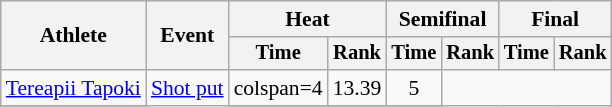<table class=wikitable style=font-size:90%;text-align:center>
<tr>
<th rowspan=2>Athlete</th>
<th rowspan=2>Event</th>
<th colspan=2>Heat</th>
<th colspan=2>Semifinal</th>
<th colspan=2>Final</th>
</tr>
<tr style=font-size:95%>
<th>Time</th>
<th>Rank</th>
<th>Time</th>
<th>Rank</th>
<th>Time</th>
<th>Rank</th>
</tr>
<tr>
<td align=left><a href='#'>Tereapii Tapoki</a></td>
<td align=left rowspan=3><a href='#'>Shot put</a></td>
<td>colspan=4 </td>
<td>13.39</td>
<td>5</td>
</tr>
<tr>
</tr>
</table>
